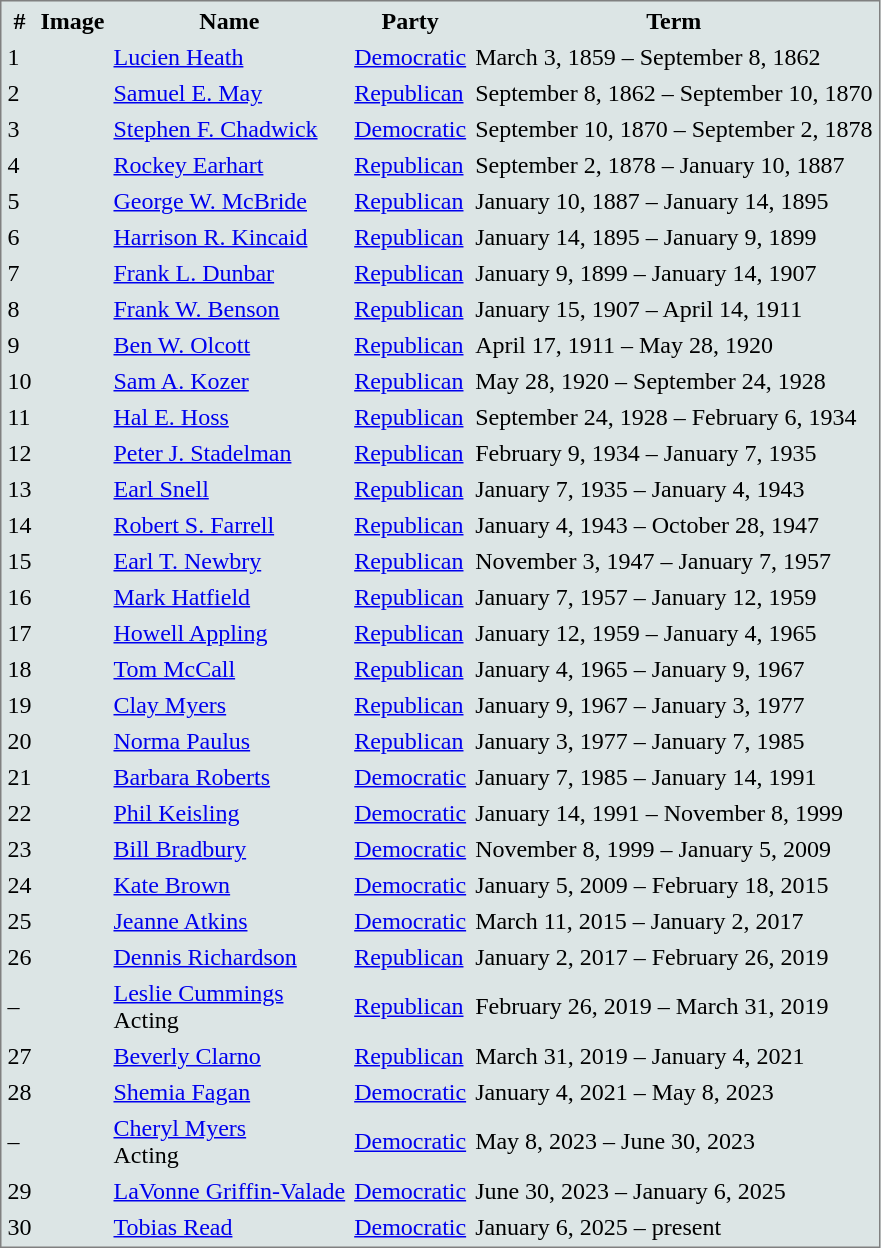<table style="border-style:solid;border-width:1px;border-color:#808080;background-color:#DCE5E5" cellspacing="2" cellpadding="2">
<tr>
<th>#</th>
<th>Image</th>
<th>Name</th>
<th>Party</th>
<th>Term</th>
</tr>
<tr>
<td>1</td>
<td></td>
<td><a href='#'>Lucien Heath</a></td>
<td><a href='#'>Democratic</a></td>
<td>March 3, 1859 – September 8, 1862</td>
</tr>
<tr>
<td>2</td>
<td></td>
<td><a href='#'>Samuel E. May</a></td>
<td><a href='#'>Republican</a></td>
<td>September 8, 1862 – September 10, 1870</td>
</tr>
<tr>
<td>3</td>
<td></td>
<td><a href='#'>Stephen F. Chadwick</a></td>
<td><a href='#'>Democratic</a></td>
<td>September 10, 1870 – September 2, 1878</td>
</tr>
<tr>
<td>4</td>
<td></td>
<td><a href='#'>Rockey Earhart</a></td>
<td><a href='#'>Republican</a></td>
<td>September 2, 1878 – January 10, 1887</td>
</tr>
<tr>
<td>5</td>
<td></td>
<td><a href='#'>George W. McBride</a></td>
<td><a href='#'>Republican</a></td>
<td>January 10, 1887 – January 14, 1895</td>
</tr>
<tr>
<td>6</td>
<td></td>
<td><a href='#'>Harrison R. Kincaid</a></td>
<td><a href='#'>Republican</a></td>
<td>January 14, 1895 – January 9, 1899</td>
</tr>
<tr>
<td>7</td>
<td></td>
<td><a href='#'>Frank L. Dunbar</a></td>
<td><a href='#'>Republican</a></td>
<td>January 9, 1899 – January 14, 1907</td>
</tr>
<tr>
<td>8</td>
<td></td>
<td><a href='#'>Frank W. Benson</a></td>
<td><a href='#'>Republican</a></td>
<td>January 15, 1907 – April 14, 1911</td>
</tr>
<tr>
<td>9</td>
<td></td>
<td><a href='#'>Ben W. Olcott</a></td>
<td><a href='#'>Republican</a></td>
<td>April 17, 1911 – May 28, 1920</td>
</tr>
<tr>
<td>10</td>
<td></td>
<td><a href='#'>Sam A. Kozer</a></td>
<td><a href='#'>Republican</a></td>
<td>May 28, 1920 – September 24, 1928</td>
</tr>
<tr>
<td>11</td>
<td></td>
<td><a href='#'>Hal E. Hoss</a></td>
<td><a href='#'>Republican</a></td>
<td>September 24, 1928 – February 6, 1934</td>
</tr>
<tr>
<td>12</td>
<td></td>
<td><a href='#'>Peter J. Stadelman</a></td>
<td><a href='#'>Republican</a></td>
<td>February 9, 1934 – January 7, 1935</td>
</tr>
<tr>
<td>13</td>
<td></td>
<td><a href='#'>Earl Snell</a></td>
<td><a href='#'>Republican</a></td>
<td>January 7, 1935 – January 4, 1943</td>
</tr>
<tr>
<td>14</td>
<td></td>
<td><a href='#'>Robert S. Farrell</a></td>
<td><a href='#'>Republican</a></td>
<td>January 4, 1943 – October 28, 1947</td>
</tr>
<tr>
<td>15</td>
<td></td>
<td><a href='#'>Earl T. Newbry</a></td>
<td><a href='#'>Republican</a></td>
<td>November 3, 1947 – January 7, 1957</td>
</tr>
<tr>
<td>16</td>
<td></td>
<td><a href='#'>Mark Hatfield</a></td>
<td><a href='#'>Republican</a></td>
<td>January 7, 1957 – January 12, 1959</td>
</tr>
<tr>
<td>17</td>
<td></td>
<td><a href='#'>Howell Appling</a></td>
<td><a href='#'>Republican</a></td>
<td>January 12, 1959 – January 4, 1965</td>
</tr>
<tr>
<td>18</td>
<td></td>
<td><a href='#'>Tom McCall</a></td>
<td><a href='#'>Republican</a></td>
<td>January 4, 1965 – January 9, 1967</td>
</tr>
<tr>
<td>19</td>
<td></td>
<td><a href='#'>Clay Myers</a></td>
<td><a href='#'>Republican</a></td>
<td>January 9, 1967 – January 3, 1977</td>
</tr>
<tr>
<td>20</td>
<td></td>
<td><a href='#'>Norma Paulus</a></td>
<td><a href='#'>Republican</a></td>
<td>January 3, 1977 – January 7, 1985</td>
</tr>
<tr>
<td>21</td>
<td></td>
<td><a href='#'>Barbara Roberts</a></td>
<td><a href='#'>Democratic</a></td>
<td>January 7, 1985 – January 14, 1991</td>
</tr>
<tr>
<td>22</td>
<td></td>
<td><a href='#'>Phil Keisling</a></td>
<td><a href='#'>Democratic</a></td>
<td>January 14, 1991 – November 8, 1999</td>
</tr>
<tr>
<td>23</td>
<td></td>
<td><a href='#'>Bill Bradbury</a></td>
<td><a href='#'>Democratic</a></td>
<td>November 8, 1999 – January 5, 2009</td>
</tr>
<tr>
<td>24</td>
<td></td>
<td><a href='#'>Kate Brown</a></td>
<td><a href='#'>Democratic</a></td>
<td>January 5, 2009 – February 18, 2015</td>
</tr>
<tr>
<td>25</td>
<td></td>
<td><a href='#'>Jeanne Atkins</a></td>
<td><a href='#'>Democratic</a></td>
<td>March 11, 2015 – January 2, 2017</td>
</tr>
<tr>
<td>26</td>
<td></td>
<td><a href='#'>Dennis Richardson</a></td>
<td><a href='#'>Republican</a></td>
<td>January 2, 2017 – February 26, 2019</td>
</tr>
<tr>
<td>–</td>
<td></td>
<td><a href='#'>Leslie Cummings</a><br>Acting</td>
<td><a href='#'>Republican</a></td>
<td>February 26, 2019 – March 31, 2019</td>
</tr>
<tr>
<td>27</td>
<td></td>
<td><a href='#'>Beverly Clarno</a></td>
<td><a href='#'>Republican</a></td>
<td>March 31, 2019 – January 4, 2021</td>
</tr>
<tr>
<td>28</td>
<td></td>
<td><a href='#'>Shemia Fagan</a></td>
<td><a href='#'>Democratic</a></td>
<td>January 4, 2021 – May 8, 2023</td>
</tr>
<tr>
<td>–</td>
<td></td>
<td><a href='#'>Cheryl Myers</a><br>Acting</td>
<td><a href='#'>Democratic</a></td>
<td>May 8, 2023 – June 30, 2023</td>
</tr>
<tr>
<td>29</td>
<td></td>
<td><a href='#'>LaVonne Griffin-Valade</a></td>
<td><a href='#'>Democratic</a></td>
<td>June 30, 2023 – January 6, 2025</td>
</tr>
<tr>
<td>30</td>
<td></td>
<td><a href='#'>Tobias Read</a></td>
<td><a href='#'>Democratic</a></td>
<td>January 6, 2025 – present</td>
</tr>
</table>
